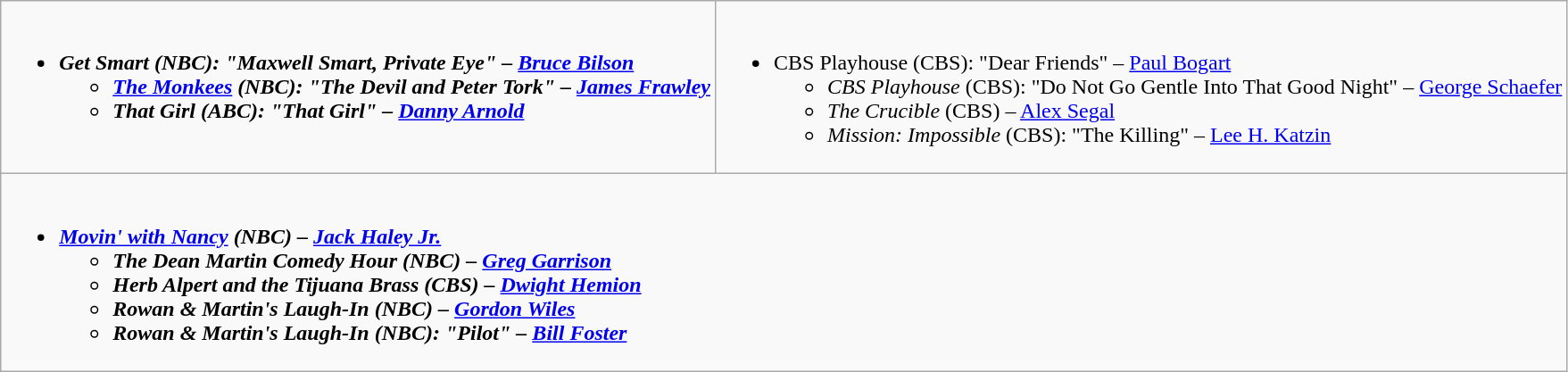<table class="wikitable">
<tr>
<td style="vertical-align:top;"><br><ul><li><strong><em>Get Smart<em> (NBC): "Maxwell Smart, Private Eye" – <a href='#'>Bruce Bilson</a><strong><ul><li></em><a href='#'>The Monkees</a><em> (NBC): "The Devil and Peter Tork" – <a href='#'>James Frawley</a></li><li></em>That Girl<em> (ABC): "That Girl" – <a href='#'>Danny Arnold</a></li></ul></li></ul></td>
<td style="vertical-align:top;"><br><ul><li></em></strong>CBS Playhouse</em> (CBS): "Dear Friends" – <a href='#'>Paul Bogart</a></strong><ul><li><em>CBS Playhouse</em> (CBS): "Do Not Go Gentle Into That Good Night" – <a href='#'>George Schaefer</a></li><li><em>The Crucible</em> (CBS) – <a href='#'>Alex Segal</a></li><li><em>Mission: Impossible</em> (CBS): "The Killing" – <a href='#'>Lee H. Katzin</a></li></ul></li></ul></td>
</tr>
<tr>
<td style="vertical-align:top;"  colspan="2"><br><ul><li><strong><em><a href='#'>Movin' with Nancy</a><em> (NBC) – <a href='#'>Jack Haley Jr.</a><strong><ul><li></em>The Dean Martin Comedy Hour<em> (NBC) – <a href='#'>Greg Garrison</a></li><li></em>Herb Alpert and the Tijuana Brass<em> (CBS) – <a href='#'>Dwight Hemion</a></li><li></em>Rowan & Martin's Laugh-In<em> (NBC) – <a href='#'>Gordon Wiles</a></li><li></em>Rowan & Martin's Laugh-In<em> (NBC): "Pilot" – <a href='#'>Bill Foster</a></li></ul></li></ul></td>
</tr>
</table>
